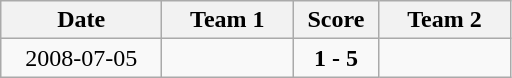<table class="wikitable">
<tr>
<th width="100">Date</th>
<th width="80">Team 1</th>
<th width="50">Score</th>
<th width="80">Team 2</th>
</tr>
<tr>
<td align="center">2008-07-05</td>
<td align="left"></td>
<td align="center"><strong>1 - 5</strong></td>
<td align="left"></td>
</tr>
</table>
